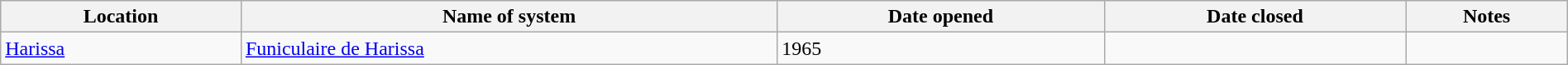<table class="wikitable" width=100%>
<tr>
<th>Location</th>
<th>Name of system</th>
<th>Date opened</th>
<th>Date closed</th>
<th>Notes</th>
</tr>
<tr>
<td><a href='#'>Harissa</a></td>
<td><a href='#'>Funiculaire de Harissa</a></td>
<td>1965</td>
<td></td>
<td></td>
</tr>
</table>
